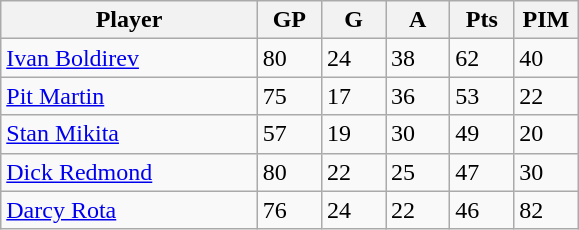<table class="wikitable">
<tr>
<th bgcolor="#DDDDFF" width="40%">Player</th>
<th bgcolor="#DDDDFF" width="10%">GP</th>
<th bgcolor="#DDDDFF" width="10%">G</th>
<th bgcolor="#DDDDFF" width="10%">A</th>
<th bgcolor="#DDDDFF" width="10%">Pts</th>
<th bgcolor="#DDDDFF" width="10%">PIM</th>
</tr>
<tr>
<td><a href='#'>Ivan Boldirev</a></td>
<td>80</td>
<td>24</td>
<td>38</td>
<td>62</td>
<td>40</td>
</tr>
<tr>
<td><a href='#'>Pit Martin</a></td>
<td>75</td>
<td>17</td>
<td>36</td>
<td>53</td>
<td>22</td>
</tr>
<tr>
<td><a href='#'>Stan Mikita</a></td>
<td>57</td>
<td>19</td>
<td>30</td>
<td>49</td>
<td>20</td>
</tr>
<tr>
<td><a href='#'>Dick Redmond</a></td>
<td>80</td>
<td>22</td>
<td>25</td>
<td>47</td>
<td>30</td>
</tr>
<tr>
<td><a href='#'>Darcy Rota</a></td>
<td>76</td>
<td>24</td>
<td>22</td>
<td>46</td>
<td>82</td>
</tr>
</table>
